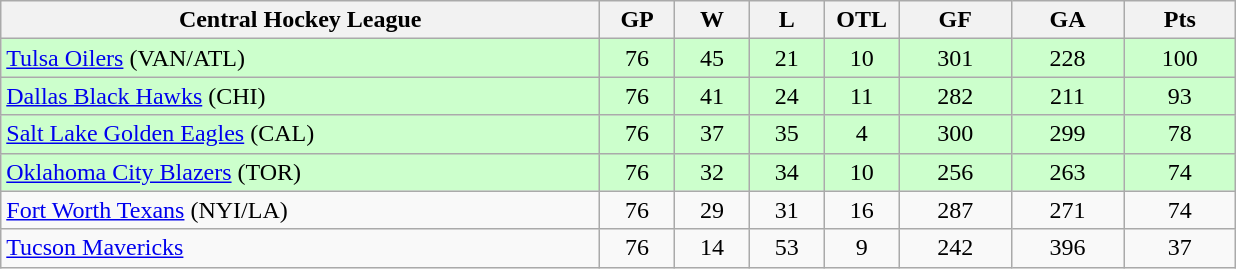<table class="wikitable">
<tr>
<th width="40%" bgcolor="#e0e0e0">Central Hockey League</th>
<th width="5%" bgcolor="#e0e0e0">GP</th>
<th width="5%" bgcolor="#e0e0e0">W</th>
<th width="5%" bgcolor="#e0e0e0">L</th>
<th width="5%" bgcolor="#e0e0e0">OTL</th>
<th width="7.5%" bgcolor="#e0e0e0">GF</th>
<th width="7.5%" bgcolor="#e0e0e0">GA</th>
<th width="7.5%" bgcolor="#e0e0e0">Pts</th>
</tr>
<tr align="center" bgcolor="#CCFFCC">
<td align="left"><a href='#'>Tulsa Oilers</a> (VAN/ATL)</td>
<td>76</td>
<td>45</td>
<td>21</td>
<td>10</td>
<td>301</td>
<td>228</td>
<td>100</td>
</tr>
<tr align="center" bgcolor="#CCFFCC">
<td align="left"><a href='#'>Dallas Black Hawks</a> (CHI)</td>
<td>76</td>
<td>41</td>
<td>24</td>
<td>11</td>
<td>282</td>
<td>211</td>
<td>93</td>
</tr>
<tr align="center" bgcolor="#CCFFCC">
<td align="left"><a href='#'>Salt Lake Golden Eagles</a> (CAL)</td>
<td>76</td>
<td>37</td>
<td>35</td>
<td>4</td>
<td>300</td>
<td>299</td>
<td>78</td>
</tr>
<tr align="center" bgcolor="#CCFFCC">
<td align="left"><a href='#'>Oklahoma City Blazers</a> (TOR)</td>
<td>76</td>
<td>32</td>
<td>34</td>
<td>10</td>
<td>256</td>
<td>263</td>
<td>74</td>
</tr>
<tr align="center">
<td align="left"><a href='#'>Fort Worth Texans</a> (NYI/LA)</td>
<td>76</td>
<td>29</td>
<td>31</td>
<td>16</td>
<td>287</td>
<td>271</td>
<td>74</td>
</tr>
<tr align="center">
<td align="left"><a href='#'>Tucson Mavericks</a></td>
<td>76</td>
<td>14</td>
<td>53</td>
<td>9</td>
<td>242</td>
<td>396</td>
<td>37</td>
</tr>
</table>
